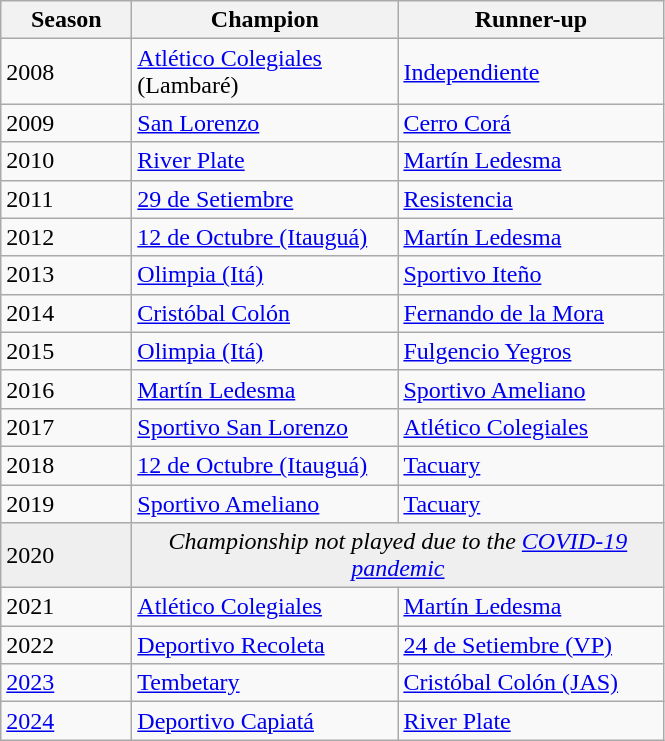<table class="wikitable sortable">
<tr>
<th width=80px>Season</th>
<th width=170px>Champion</th>
<th width=170px>Runner-up</th>
</tr>
<tr>
<td>2008</td>
<td><a href='#'>Atlético Colegiales</a> (Lambaré)</td>
<td><a href='#'>Independiente</a></td>
</tr>
<tr>
<td>2009</td>
<td><a href='#'>San Lorenzo</a></td>
<td><a href='#'>Cerro Corá</a></td>
</tr>
<tr>
<td>2010</td>
<td><a href='#'>River Plate</a></td>
<td><a href='#'>Martín Ledesma</a></td>
</tr>
<tr>
<td>2011</td>
<td><a href='#'>29 de Setiembre</a></td>
<td><a href='#'>Resistencia</a></td>
</tr>
<tr>
<td>2012</td>
<td><a href='#'>12 de Octubre (Itauguá)</a></td>
<td><a href='#'>Martín Ledesma</a></td>
</tr>
<tr>
<td>2013</td>
<td><a href='#'>Olimpia (Itá)</a></td>
<td><a href='#'>Sportivo Iteño</a></td>
</tr>
<tr>
<td>2014</td>
<td><a href='#'>Cristóbal Colón</a></td>
<td><a href='#'>Fernando de la Mora</a></td>
</tr>
<tr>
<td>2015</td>
<td><a href='#'>Olimpia (Itá)</a></td>
<td><a href='#'>Fulgencio Yegros</a></td>
</tr>
<tr>
<td>2016</td>
<td><a href='#'>Martín Ledesma</a></td>
<td><a href='#'>Sportivo Ameliano</a></td>
</tr>
<tr>
<td>2017</td>
<td><a href='#'>Sportivo San Lorenzo</a></td>
<td><a href='#'>Atlético Colegiales</a></td>
</tr>
<tr>
<td>2018</td>
<td><a href='#'>12 de Octubre (Itauguá)</a></td>
<td><a href='#'>Tacuary</a></td>
</tr>
<tr>
<td>2019</td>
<td><a href='#'>Sportivo Ameliano</a></td>
<td><a href='#'>Tacuary</a></td>
</tr>
<tr bgcolor=#efefef>
<td>2020</td>
<td colspan="2" style="text-align:center;"><em>Championship not played due to the <a href='#'>COVID-19 pandemic</a></em></td>
</tr>
<tr>
<td>2021</td>
<td><a href='#'>Atlético Colegiales</a></td>
<td><a href='#'>Martín Ledesma</a></td>
</tr>
<tr>
<td>2022</td>
<td><a href='#'>Deportivo Recoleta</a></td>
<td><a href='#'>24 de Setiembre (VP)</a></td>
</tr>
<tr>
<td><a href='#'>2023</a></td>
<td><a href='#'>Tembetary</a></td>
<td><a href='#'>Cristóbal Colón (JAS)</a></td>
</tr>
<tr>
<td><a href='#'>2024</a></td>
<td><a href='#'>Deportivo Capiatá</a></td>
<td><a href='#'>River Plate</a></td>
</tr>
</table>
